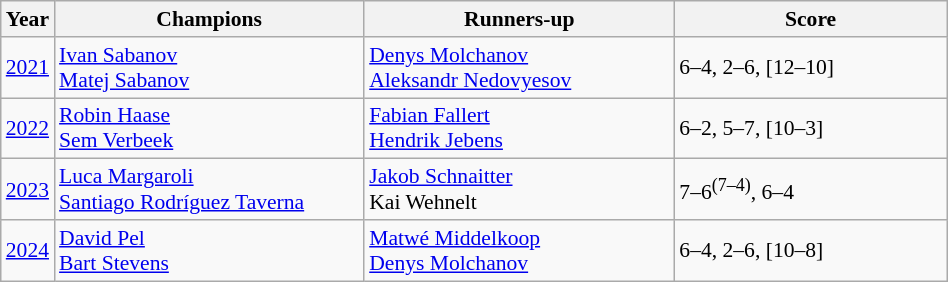<table class="wikitable" style="font-size:90%">
<tr>
<th>Year</th>
<th width="200">Champions</th>
<th width="200">Runners-up</th>
<th width="175">Score</th>
</tr>
<tr>
<td><a href='#'>2021</a></td>
<td> <a href='#'>Ivan Sabanov</a><br> <a href='#'>Matej Sabanov</a></td>
<td> <a href='#'>Denys Molchanov</a><br> <a href='#'>Aleksandr Nedovyesov</a></td>
<td>6–4, 2–6, [12–10]</td>
</tr>
<tr>
<td><a href='#'>2022</a></td>
<td> <a href='#'>Robin Haase</a><br> <a href='#'>Sem Verbeek</a></td>
<td> <a href='#'>Fabian Fallert</a><br> <a href='#'>Hendrik Jebens</a></td>
<td>6–2, 5–7, [10–3]</td>
</tr>
<tr>
<td><a href='#'>2023</a></td>
<td> <a href='#'>Luca Margaroli</a><br> <a href='#'>Santiago Rodríguez Taverna</a></td>
<td> <a href='#'>Jakob Schnaitter</a><br> Kai Wehnelt</td>
<td>7–6<sup>(7–4)</sup>, 6–4</td>
</tr>
<tr>
<td><a href='#'>2024</a></td>
<td> <a href='#'>David Pel</a><br> <a href='#'>Bart Stevens</a></td>
<td> <a href='#'>Matwé Middelkoop</a><br> <a href='#'>Denys Molchanov</a></td>
<td>6–4, 2–6, [10–8]</td>
</tr>
</table>
